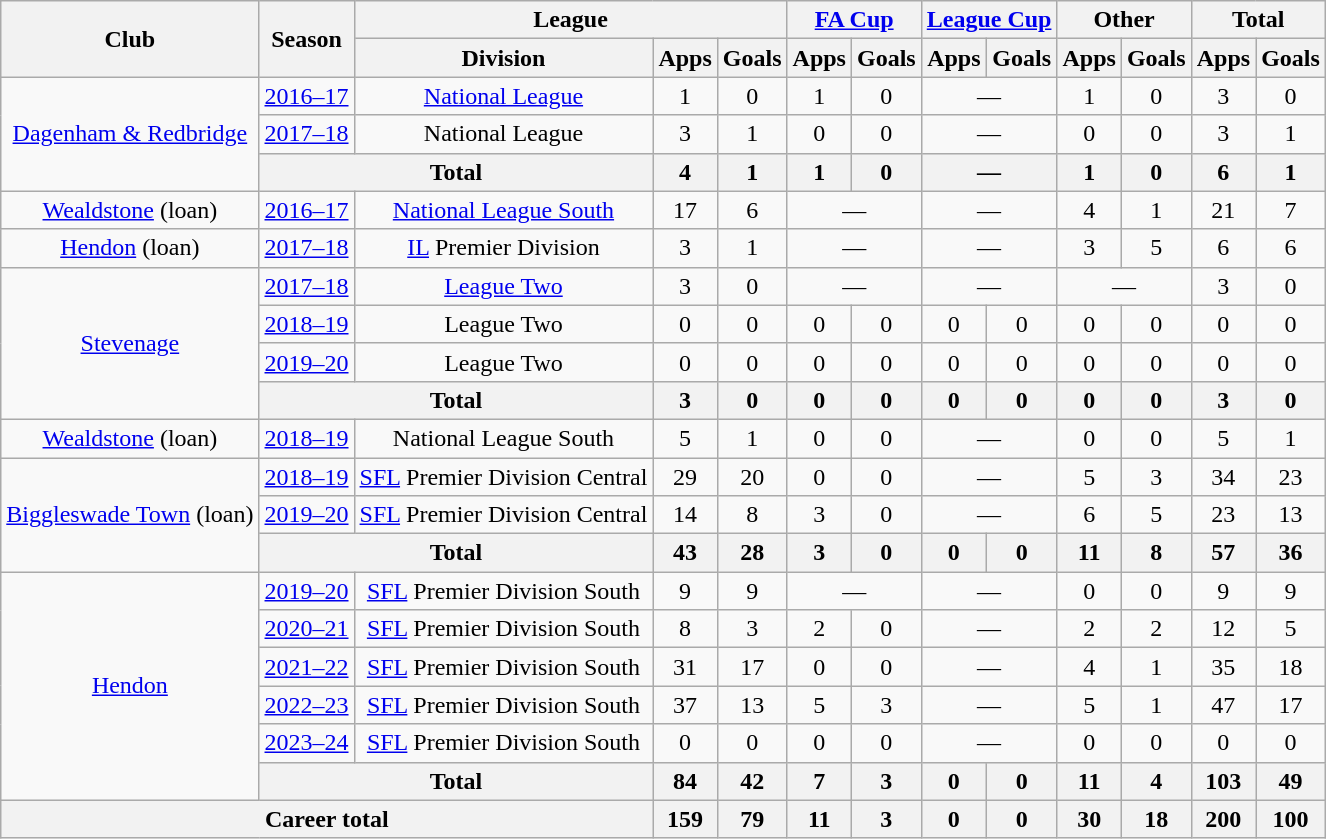<table class="wikitable" style="text-align: center">
<tr>
<th rowspan="2">Club</th>
<th rowspan="2">Season</th>
<th colspan="3">League</th>
<th colspan="2"><a href='#'>FA Cup</a></th>
<th colspan="2"><a href='#'>League Cup</a></th>
<th colspan="2">Other</th>
<th colspan="2">Total</th>
</tr>
<tr>
<th>Division</th>
<th>Apps</th>
<th>Goals</th>
<th>Apps</th>
<th>Goals</th>
<th>Apps</th>
<th>Goals</th>
<th>Apps</th>
<th>Goals</th>
<th>Apps</th>
<th>Goals</th>
</tr>
<tr>
<td rowspan="3"><a href='#'>Dagenham & Redbridge</a></td>
<td><a href='#'>2016–17</a></td>
<td><a href='#'>National League</a></td>
<td>1</td>
<td>0</td>
<td>1</td>
<td>0</td>
<td colspan="2">—</td>
<td>1</td>
<td>0</td>
<td>3</td>
<td>0</td>
</tr>
<tr>
<td><a href='#'>2017–18</a></td>
<td>National League</td>
<td>3</td>
<td>1</td>
<td>0</td>
<td>0</td>
<td colspan="2">—</td>
<td>0</td>
<td>0</td>
<td>3</td>
<td>1</td>
</tr>
<tr>
<th colspan="2">Total</th>
<th>4</th>
<th>1</th>
<th>1</th>
<th>0</th>
<th colspan="2">—</th>
<th>1</th>
<th>0</th>
<th>6</th>
<th>1</th>
</tr>
<tr>
<td><a href='#'>Wealdstone</a> (loan)</td>
<td><a href='#'>2016–17</a></td>
<td><a href='#'>National League South</a></td>
<td>17</td>
<td>6</td>
<td colspan="2">—</td>
<td colspan="2">—</td>
<td>4</td>
<td>1</td>
<td>21</td>
<td>7</td>
</tr>
<tr>
<td><a href='#'>Hendon</a> (loan)</td>
<td><a href='#'>2017–18</a></td>
<td><a href='#'>IL</a> Premier Division</td>
<td>3</td>
<td>1</td>
<td colspan="2">—</td>
<td colspan="2">—</td>
<td>3</td>
<td>5</td>
<td>6</td>
<td>6</td>
</tr>
<tr>
<td rowspan="4"><a href='#'>Stevenage</a></td>
<td><a href='#'>2017–18</a></td>
<td><a href='#'>League Two</a></td>
<td>3</td>
<td>0</td>
<td colspan="2">—</td>
<td colspan="2">—</td>
<td colspan="2">—</td>
<td>3</td>
<td>0</td>
</tr>
<tr>
<td><a href='#'>2018–19</a></td>
<td>League Two</td>
<td>0</td>
<td>0</td>
<td>0</td>
<td>0</td>
<td>0</td>
<td>0</td>
<td>0</td>
<td>0</td>
<td>0</td>
<td>0</td>
</tr>
<tr>
<td><a href='#'>2019–20</a></td>
<td>League Two</td>
<td>0</td>
<td>0</td>
<td>0</td>
<td>0</td>
<td>0</td>
<td>0</td>
<td>0</td>
<td>0</td>
<td>0</td>
<td>0</td>
</tr>
<tr>
<th colspan="2">Total</th>
<th>3</th>
<th>0</th>
<th>0</th>
<th>0</th>
<th>0</th>
<th>0</th>
<th>0</th>
<th>0</th>
<th>3</th>
<th>0</th>
</tr>
<tr>
<td rowspan="1"><a href='#'>Wealdstone</a> (loan)</td>
<td><a href='#'>2018–19</a></td>
<td>National League South</td>
<td>5</td>
<td>1</td>
<td>0</td>
<td>0</td>
<td colspan="2">—</td>
<td>0</td>
<td>0</td>
<td>5</td>
<td>1</td>
</tr>
<tr>
<td rowspan="3"><a href='#'>Biggleswade Town</a> (loan)</td>
<td><a href='#'>2018–19</a></td>
<td><a href='#'>SFL</a> Premier Division Central</td>
<td>29</td>
<td>20</td>
<td>0</td>
<td>0</td>
<td colspan="2">—</td>
<td>5</td>
<td>3</td>
<td>34</td>
<td>23</td>
</tr>
<tr>
<td><a href='#'>2019–20</a></td>
<td><a href='#'>SFL</a> Premier Division Central</td>
<td>14</td>
<td>8</td>
<td>3</td>
<td>0</td>
<td colspan="2">—</td>
<td>6</td>
<td>5</td>
<td>23</td>
<td>13</td>
</tr>
<tr>
<th colspan="2">Total</th>
<th>43</th>
<th>28</th>
<th>3</th>
<th>0</th>
<th>0</th>
<th>0</th>
<th>11</th>
<th>8</th>
<th>57</th>
<th>36</th>
</tr>
<tr>
<td rowspan="6"><a href='#'>Hendon</a></td>
<td><a href='#'>2019–20</a></td>
<td><a href='#'>SFL</a> Premier Division South</td>
<td>9</td>
<td>9</td>
<td colspan="2">—</td>
<td colspan="2">—</td>
<td>0</td>
<td>0</td>
<td>9</td>
<td>9</td>
</tr>
<tr>
<td><a href='#'>2020–21</a></td>
<td><a href='#'>SFL</a> Premier Division South</td>
<td>8</td>
<td>3</td>
<td>2</td>
<td>0</td>
<td colspan="2">—</td>
<td>2</td>
<td>2</td>
<td>12</td>
<td>5</td>
</tr>
<tr>
<td><a href='#'>2021–22</a></td>
<td><a href='#'>SFL</a> Premier Division South</td>
<td>31</td>
<td>17</td>
<td>0</td>
<td>0</td>
<td colspan="2">—</td>
<td>4</td>
<td>1</td>
<td>35</td>
<td>18</td>
</tr>
<tr>
<td><a href='#'>2022–23</a></td>
<td><a href='#'>SFL</a> Premier Division South</td>
<td>37</td>
<td>13</td>
<td>5</td>
<td>3</td>
<td colspan="2">—</td>
<td>5</td>
<td>1</td>
<td>47</td>
<td>17</td>
</tr>
<tr>
<td><a href='#'>2023–24</a></td>
<td><a href='#'>SFL</a> Premier Division South</td>
<td>0</td>
<td>0</td>
<td>0</td>
<td>0</td>
<td colspan="2">—</td>
<td>0</td>
<td>0</td>
<td>0</td>
<td>0</td>
</tr>
<tr>
<th colspan="2">Total</th>
<th>84</th>
<th>42</th>
<th>7</th>
<th>3</th>
<th>0</th>
<th>0</th>
<th>11</th>
<th>4</th>
<th>103</th>
<th>49</th>
</tr>
<tr>
<th colspan=3>Career total</th>
<th>159</th>
<th>79</th>
<th>11</th>
<th>3</th>
<th>0</th>
<th>0</th>
<th>30</th>
<th>18</th>
<th>200</th>
<th>100</th>
</tr>
</table>
